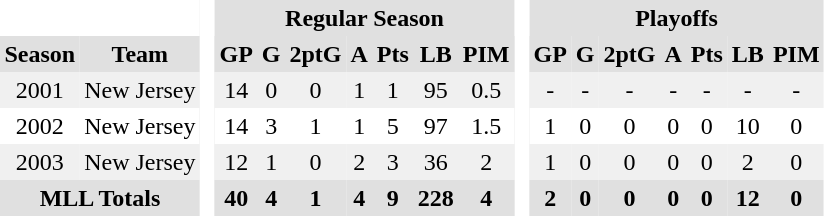<table BORDER="0" CELLPADDING="3" CELLSPACING="0">
<tr ALIGN="center" bgcolor="#e0e0e0">
<th colspan="2" bgcolor="#ffffff"> </th>
<th rowspan="99" bgcolor="#ffffff"> </th>
<th colspan="7">Regular Season</th>
<th rowspan="99" bgcolor="#ffffff"> </th>
<th colspan="7">Playoffs</th>
</tr>
<tr ALIGN="center" bgcolor="#e0e0e0">
<th>Season</th>
<th>Team</th>
<th>GP</th>
<th>G</th>
<th>2ptG</th>
<th>A</th>
<th>Pts</th>
<th>LB</th>
<th>PIM</th>
<th>GP</th>
<th>G</th>
<th>2ptG</th>
<th>A</th>
<th>Pts</th>
<th>LB</th>
<th>PIM</th>
</tr>
<tr ALIGN="center" bgcolor="#f0f0f0">
<td>2001</td>
<td>New Jersey</td>
<td>14</td>
<td>0</td>
<td>0</td>
<td>1</td>
<td>1</td>
<td>95</td>
<td>0.5</td>
<td>-</td>
<td>-</td>
<td>-</td>
<td>-</td>
<td>-</td>
<td>-</td>
<td>-</td>
</tr>
<tr ALIGN="center">
<td>2002</td>
<td>New Jersey</td>
<td>14</td>
<td>3</td>
<td>1</td>
<td>1</td>
<td>5</td>
<td>97</td>
<td>1.5</td>
<td>1</td>
<td>0</td>
<td>0</td>
<td>0</td>
<td>0</td>
<td>10</td>
<td>0</td>
</tr>
<tr ALIGN="center" bgcolor="#f0f0f0">
<td>2003</td>
<td>New Jersey</td>
<td>12</td>
<td>1</td>
<td>0</td>
<td>2</td>
<td>3</td>
<td>36</td>
<td>2</td>
<td>1</td>
<td>0</td>
<td>0</td>
<td>0</td>
<td>0</td>
<td>2</td>
<td>0</td>
</tr>
<tr ALIGN="center" bgcolor="#e0e0e0">
<th colspan="2">MLL Totals</th>
<th>40</th>
<th>4</th>
<th>1</th>
<th>4</th>
<th>9</th>
<th>228</th>
<th>4</th>
<th>2</th>
<th>0</th>
<th>0</th>
<th>0</th>
<th>0</th>
<th>12</th>
<th>0</th>
</tr>
</table>
